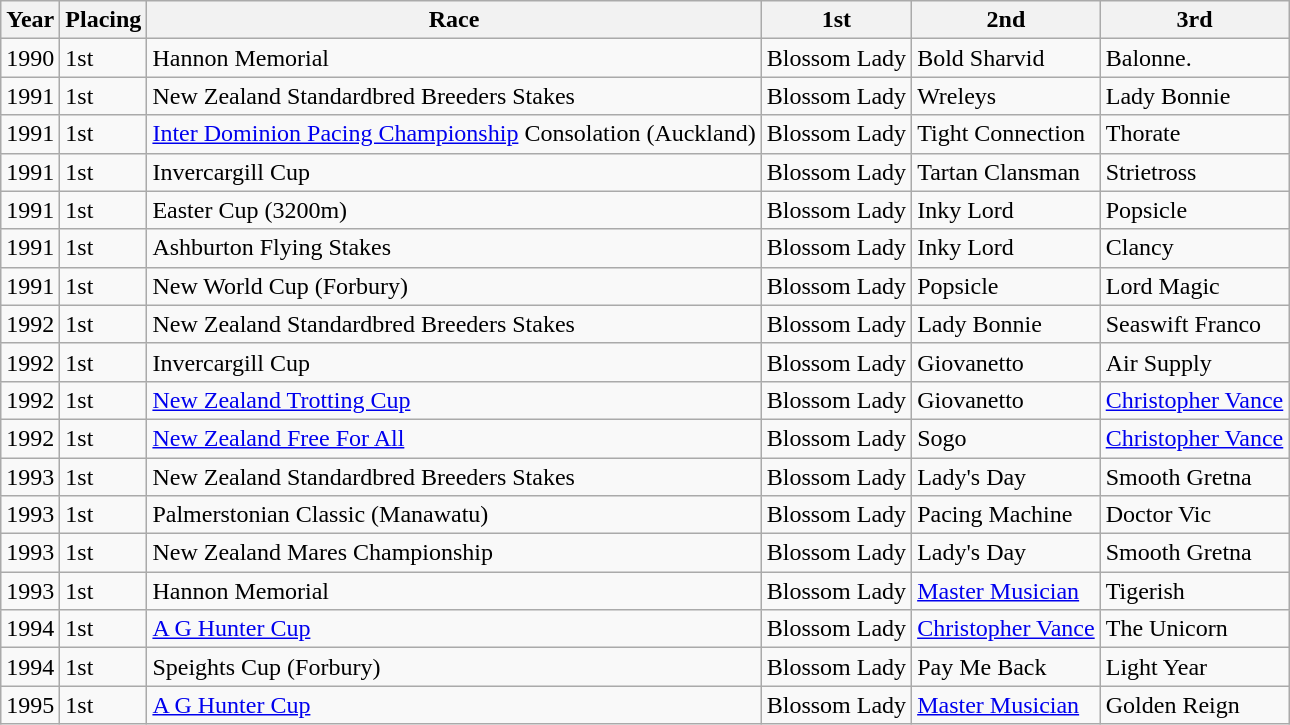<table class="sortable wikitable">
<tr>
<th>Year</th>
<th>Placing</th>
<th>Race</th>
<th>1st</th>
<th>2nd</th>
<th>3rd</th>
</tr>
<tr>
<td>1990</td>
<td>1st</td>
<td>Hannon Memorial</td>
<td>Blossom Lady</td>
<td>Bold Sharvid</td>
<td>Balonne.</td>
</tr>
<tr>
<td>1991</td>
<td>1st</td>
<td>New Zealand Standardbred Breeders Stakes</td>
<td>Blossom Lady</td>
<td>Wreleys</td>
<td>Lady Bonnie</td>
</tr>
<tr>
<td>1991</td>
<td>1st</td>
<td><a href='#'>Inter Dominion Pacing Championship</a> Consolation (Auckland)</td>
<td>Blossom Lady</td>
<td>Tight Connection</td>
<td>Thorate</td>
</tr>
<tr>
<td>1991</td>
<td>1st</td>
<td>Invercargill Cup</td>
<td>Blossom Lady</td>
<td>Tartan Clansman</td>
<td>Strietross</td>
</tr>
<tr>
<td>1991</td>
<td>1st</td>
<td>Easter Cup (3200m)</td>
<td>Blossom Lady</td>
<td>Inky Lord</td>
<td>Popsicle</td>
</tr>
<tr>
<td>1991</td>
<td>1st</td>
<td>Ashburton Flying Stakes</td>
<td>Blossom Lady</td>
<td>Inky Lord</td>
<td>Clancy</td>
</tr>
<tr>
<td>1991</td>
<td>1st</td>
<td>New World Cup (Forbury)</td>
<td>Blossom Lady</td>
<td>Popsicle</td>
<td>Lord Magic</td>
</tr>
<tr>
<td>1992</td>
<td>1st</td>
<td>New Zealand Standardbred Breeders Stakes</td>
<td>Blossom Lady</td>
<td>Lady Bonnie</td>
<td>Seaswift Franco</td>
</tr>
<tr>
<td>1992</td>
<td>1st</td>
<td>Invercargill Cup</td>
<td>Blossom Lady</td>
<td>Giovanetto</td>
<td>Air Supply</td>
</tr>
<tr>
<td>1992</td>
<td>1st</td>
<td><a href='#'>New Zealand Trotting Cup</a></td>
<td>Blossom Lady</td>
<td>Giovanetto</td>
<td><a href='#'>Christopher Vance</a></td>
</tr>
<tr>
<td>1992</td>
<td>1st</td>
<td><a href='#'>New Zealand Free For All</a></td>
<td>Blossom Lady</td>
<td>Sogo</td>
<td><a href='#'>Christopher Vance</a></td>
</tr>
<tr>
<td>1993</td>
<td>1st</td>
<td>New Zealand Standardbred Breeders Stakes</td>
<td>Blossom Lady</td>
<td>Lady's Day</td>
<td>Smooth Gretna</td>
</tr>
<tr>
<td>1993</td>
<td>1st</td>
<td>Palmerstonian Classic (Manawatu)</td>
<td>Blossom Lady</td>
<td>Pacing Machine</td>
<td>Doctor Vic</td>
</tr>
<tr>
<td>1993</td>
<td>1st</td>
<td>New Zealand Mares Championship</td>
<td>Blossom Lady</td>
<td>Lady's Day</td>
<td>Smooth Gretna</td>
</tr>
<tr>
<td>1993</td>
<td>1st</td>
<td>Hannon Memorial</td>
<td>Blossom Lady</td>
<td><a href='#'>Master Musician</a></td>
<td>Tigerish</td>
</tr>
<tr>
<td>1994</td>
<td>1st</td>
<td><a href='#'>A G Hunter Cup</a></td>
<td>Blossom Lady</td>
<td><a href='#'>Christopher Vance</a></td>
<td>The Unicorn</td>
</tr>
<tr>
<td>1994</td>
<td>1st</td>
<td>Speights Cup (Forbury)</td>
<td>Blossom Lady</td>
<td>Pay Me Back</td>
<td>Light Year</td>
</tr>
<tr>
<td>1995</td>
<td>1st</td>
<td><a href='#'>A G Hunter Cup</a></td>
<td>Blossom Lady</td>
<td><a href='#'>Master Musician</a></td>
<td>Golden Reign</td>
</tr>
</table>
